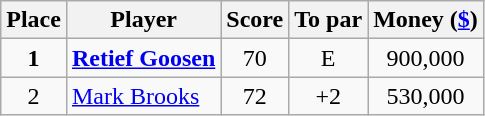<table class="wikitable">
<tr>
<th>Place</th>
<th>Player</th>
<th>Score</th>
<th>To par</th>
<th>Money (<a href='#'>$</a>)</th>
</tr>
<tr>
<td align=center><strong>1</strong></td>
<td> <strong><a href='#'>Retief Goosen</a></strong></td>
<td align=center>70</td>
<td align=center>E</td>
<td align=center>900,000</td>
</tr>
<tr>
<td align=center>2</td>
<td> <a href='#'>Mark Brooks</a></td>
<td align=center>72</td>
<td align=center>+2</td>
<td align=center>530,000</td>
</tr>
</table>
